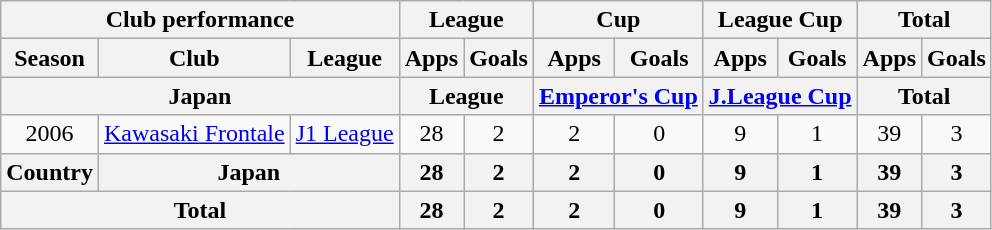<table class="wikitable" style="text-align:center;">
<tr>
<th colspan=3>Club performance</th>
<th colspan=2>League</th>
<th colspan=2>Cup</th>
<th colspan=2>League Cup</th>
<th colspan=2>Total</th>
</tr>
<tr>
<th>Season</th>
<th>Club</th>
<th>League</th>
<th>Apps</th>
<th>Goals</th>
<th>Apps</th>
<th>Goals</th>
<th>Apps</th>
<th>Goals</th>
<th>Apps</th>
<th>Goals</th>
</tr>
<tr>
<th colspan=3>Japan</th>
<th colspan=2>League</th>
<th colspan=2><a href='#'>Emperor's Cup</a></th>
<th colspan=2><a href='#'>J.League Cup</a></th>
<th colspan=2>Total</th>
</tr>
<tr>
<td>2006</td>
<td><a href='#'>Kawasaki Frontale</a></td>
<td><a href='#'>J1 League</a></td>
<td>28</td>
<td>2</td>
<td>2</td>
<td>0</td>
<td>9</td>
<td>1</td>
<td>39</td>
<td>3</td>
</tr>
<tr>
<th rowspan=1>Country</th>
<th colspan=2>Japan</th>
<th>28</th>
<th>2</th>
<th>2</th>
<th>0</th>
<th>9</th>
<th>1</th>
<th>39</th>
<th>3</th>
</tr>
<tr>
<th colspan=3>Total</th>
<th>28</th>
<th>2</th>
<th>2</th>
<th>0</th>
<th>9</th>
<th>1</th>
<th>39</th>
<th>3</th>
</tr>
</table>
